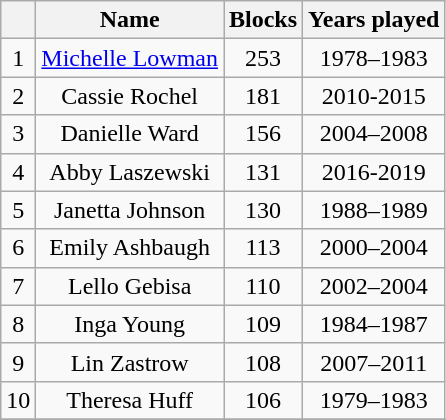<table class="wikitable" style="text-align:center">
<tr>
<th></th>
<th>Name</th>
<th>Blocks</th>
<th>Years played</th>
</tr>
<tr>
<td>1</td>
<td><a href='#'>Michelle Lowman</a></td>
<td>253</td>
<td>1978–1983</td>
</tr>
<tr>
<td>2</td>
<td>Cassie Rochel</td>
<td>181</td>
<td>2010-2015</td>
</tr>
<tr>
<td>3</td>
<td>Danielle Ward</td>
<td>156</td>
<td>2004–2008</td>
</tr>
<tr>
<td>4</td>
<td>Abby Laszewski</td>
<td>131</td>
<td>2016-2019</td>
</tr>
<tr>
<td>5</td>
<td>Janetta Johnson</td>
<td>130</td>
<td>1988–1989</td>
</tr>
<tr>
<td>6</td>
<td>Emily Ashbaugh</td>
<td>113</td>
<td>2000–2004</td>
</tr>
<tr>
<td>7</td>
<td>Lello Gebisa</td>
<td>110</td>
<td>2002–2004</td>
</tr>
<tr>
<td>8</td>
<td>Inga Young</td>
<td>109</td>
<td>1984–1987</td>
</tr>
<tr>
<td>9</td>
<td>Lin Zastrow</td>
<td>108</td>
<td>2007–2011</td>
</tr>
<tr>
<td>10</td>
<td>Theresa Huff</td>
<td>106</td>
<td>1979–1983</td>
</tr>
<tr>
</tr>
</table>
